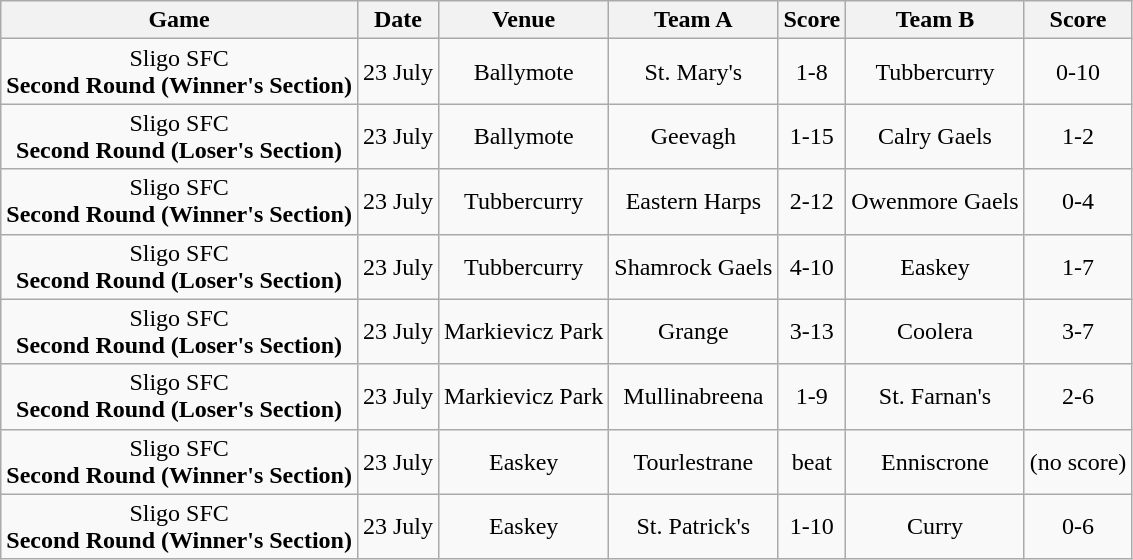<table class="wikitable">
<tr>
<th>Game</th>
<th>Date</th>
<th>Venue</th>
<th>Team A</th>
<th>Score</th>
<th>Team B</th>
<th>Score</th>
</tr>
<tr align="center">
<td>Sligo SFC<br><strong>Second Round (Winner's Section)</strong></td>
<td>23 July</td>
<td>Ballymote</td>
<td>St. Mary's</td>
<td>1-8</td>
<td>Tubbercurry</td>
<td>0-10</td>
</tr>
<tr align="center">
<td>Sligo SFC<br><strong>Second Round (Loser's Section)</strong></td>
<td>23 July</td>
<td>Ballymote</td>
<td>Geevagh</td>
<td>1-15</td>
<td>Calry Gaels</td>
<td>1-2</td>
</tr>
<tr align="center">
<td>Sligo SFC<br><strong>Second Round (Winner's Section)</strong></td>
<td>23 July</td>
<td>Tubbercurry</td>
<td>Eastern Harps</td>
<td>2-12</td>
<td>Owenmore Gaels</td>
<td>0-4</td>
</tr>
<tr align="center">
<td>Sligo SFC<br><strong>Second Round (Loser's Section)</strong></td>
<td>23 July</td>
<td>Tubbercurry</td>
<td>Shamrock Gaels</td>
<td>4-10</td>
<td>Easkey</td>
<td>1-7</td>
</tr>
<tr align="center">
<td>Sligo SFC<br><strong>Second Round (Loser's Section)</strong></td>
<td>23 July</td>
<td>Markievicz Park</td>
<td>Grange</td>
<td>3-13</td>
<td>Coolera</td>
<td>3-7</td>
</tr>
<tr align="center">
<td>Sligo SFC<br><strong>Second Round (Loser's Section)</strong></td>
<td>23 July</td>
<td>Markievicz Park</td>
<td>Mullinabreena</td>
<td>1-9</td>
<td>St. Farnan's</td>
<td>2-6</td>
</tr>
<tr align="center">
<td>Sligo SFC<br><strong>Second Round (Winner's Section)</strong></td>
<td>23 July</td>
<td>Easkey</td>
<td>Tourlestrane</td>
<td>beat</td>
<td>Enniscrone</td>
<td>(no score)</td>
</tr>
<tr align="center">
<td>Sligo SFC<br><strong>Second Round (Winner's Section)</strong></td>
<td>23 July</td>
<td>Easkey</td>
<td>St. Patrick's</td>
<td>1-10</td>
<td>Curry</td>
<td>0-6</td>
</tr>
</table>
